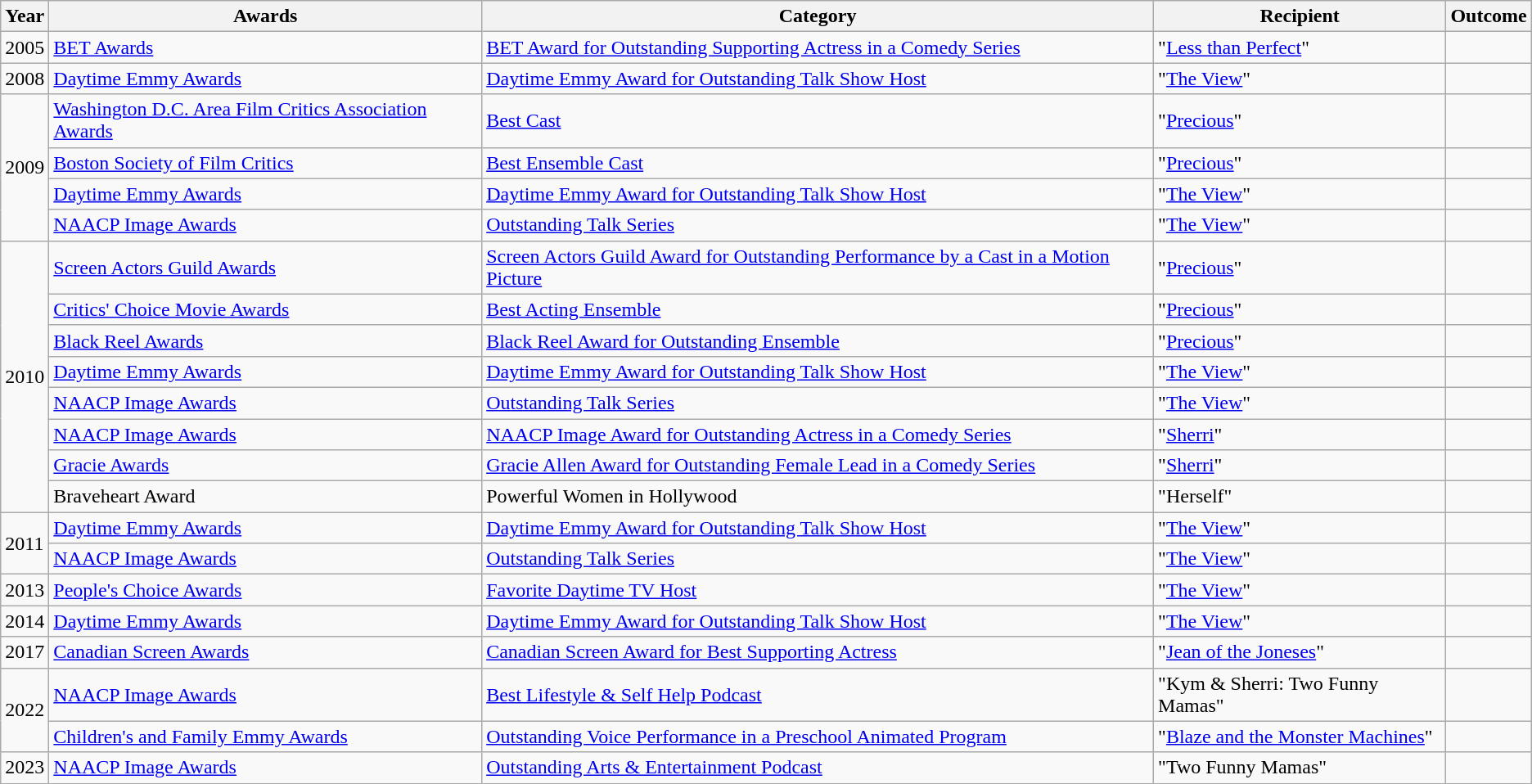<table class="wikitable sortable">
<tr>
<th>Year</th>
<th>Awards</th>
<th>Category</th>
<th>Recipient</th>
<th>Outcome</th>
</tr>
<tr>
<td>2005</td>
<td><a href='#'>BET Awards</a></td>
<td><a href='#'>BET Award for Outstanding Supporting Actress in a Comedy Series</a></td>
<td>"<a href='#'>Less than Perfect</a>"</td>
<td></td>
</tr>
<tr>
<td>2008</td>
<td><a href='#'>Daytime Emmy Awards</a></td>
<td><a href='#'>Daytime Emmy Award for Outstanding Talk Show Host</a></td>
<td>"<a href='#'>The View</a>"</td>
<td></td>
</tr>
<tr>
<td rowspan=4>2009</td>
<td><a href='#'>Washington D.C. Area Film Critics Association Awards</a></td>
<td><a href='#'>Best Cast</a></td>
<td>"<a href='#'>Precious</a>"</td>
<td></td>
</tr>
<tr>
<td><a href='#'>Boston Society of Film Critics</a></td>
<td><a href='#'>Best Ensemble Cast</a></td>
<td>"<a href='#'>Precious</a>"</td>
<td></td>
</tr>
<tr>
<td><a href='#'>Daytime Emmy Awards</a></td>
<td><a href='#'>Daytime Emmy Award for Outstanding Talk Show Host</a></td>
<td>"<a href='#'>The View</a>"</td>
<td></td>
</tr>
<tr>
<td><a href='#'>NAACP Image Awards</a></td>
<td><a href='#'>Outstanding Talk Series</a></td>
<td>"<a href='#'>The View</a>"</td>
<td></td>
</tr>
<tr>
<td rowspan=8>2010</td>
<td><a href='#'>Screen Actors Guild Awards</a></td>
<td><a href='#'>Screen Actors Guild Award for Outstanding Performance by a Cast in a Motion Picture</a></td>
<td>"<a href='#'>Precious</a>"</td>
<td></td>
</tr>
<tr>
<td><a href='#'>Critics' Choice Movie Awards</a></td>
<td><a href='#'>Best Acting Ensemble</a></td>
<td>"<a href='#'>Precious</a>"</td>
<td></td>
</tr>
<tr>
<td><a href='#'>Black Reel Awards</a></td>
<td><a href='#'>Black Reel Award for Outstanding Ensemble</a></td>
<td>"<a href='#'>Precious</a>"</td>
<td></td>
</tr>
<tr>
<td><a href='#'>Daytime Emmy Awards</a></td>
<td><a href='#'>Daytime Emmy Award for Outstanding Talk Show Host</a></td>
<td>"<a href='#'>The View</a>"</td>
<td></td>
</tr>
<tr>
<td><a href='#'>NAACP Image Awards</a></td>
<td><a href='#'>Outstanding Talk Series</a></td>
<td>"<a href='#'>The View</a>"</td>
<td></td>
</tr>
<tr>
<td><a href='#'>NAACP Image Awards</a></td>
<td><a href='#'>NAACP Image Award for Outstanding Actress in a Comedy Series</a></td>
<td>"<a href='#'>Sherri</a>"</td>
<td></td>
</tr>
<tr>
<td><a href='#'>Gracie Awards</a></td>
<td><a href='#'>Gracie Allen Award for Outstanding Female Lead in a Comedy Series</a></td>
<td>"<a href='#'>Sherri</a>"</td>
<td></td>
</tr>
<tr>
<td>Braveheart Award</td>
<td>Powerful Women in Hollywood</td>
<td>"Herself"</td>
<td></td>
</tr>
<tr>
<td rowspan=2>2011</td>
<td><a href='#'>Daytime Emmy Awards</a></td>
<td><a href='#'>Daytime Emmy Award for Outstanding Talk Show Host</a></td>
<td>"<a href='#'>The View</a>"</td>
<td></td>
</tr>
<tr>
<td><a href='#'>NAACP Image Awards</a></td>
<td><a href='#'>Outstanding Talk Series</a></td>
<td>"<a href='#'>The View</a>"</td>
<td></td>
</tr>
<tr>
<td>2013</td>
<td><a href='#'>People's Choice Awards</a></td>
<td><a href='#'>Favorite Daytime TV Host</a></td>
<td>"<a href='#'>The View</a>"</td>
<td></td>
</tr>
<tr>
<td>2014</td>
<td><a href='#'>Daytime Emmy Awards</a></td>
<td><a href='#'>Daytime Emmy Award for Outstanding Talk Show Host</a></td>
<td>"<a href='#'>The View</a>"</td>
<td></td>
</tr>
<tr>
<td>2017</td>
<td><a href='#'>Canadian Screen Awards</a></td>
<td><a href='#'>Canadian Screen Award for Best Supporting Actress</a></td>
<td>"<a href='#'>Jean of the Joneses</a>"</td>
<td></td>
</tr>
<tr>
<td rowspan=2>2022</td>
<td><a href='#'>NAACP Image Awards</a></td>
<td><a href='#'>Best Lifestyle & Self Help Podcast</a></td>
<td>"Kym & Sherri: Two Funny Mamas"</td>
<td></td>
</tr>
<tr>
<td><a href='#'>Children's and Family Emmy Awards</a></td>
<td><a href='#'>Outstanding Voice Performance in a Preschool Animated Program</a></td>
<td>"<a href='#'>Blaze and the Monster Machines</a>"</td>
<td></td>
</tr>
<tr>
<td>2023</td>
<td><a href='#'>NAACP Image Awards</a></td>
<td><a href='#'>Outstanding Arts & Entertainment Podcast</a></td>
<td>"Two Funny Mamas"</td>
<td></td>
</tr>
</table>
